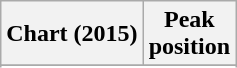<table class="wikitable sortable plainrowheaders" style="text-align:center">
<tr>
<th scope="col">Chart (2015)</th>
<th scope="col">Peak<br>position</th>
</tr>
<tr>
</tr>
<tr>
</tr>
</table>
